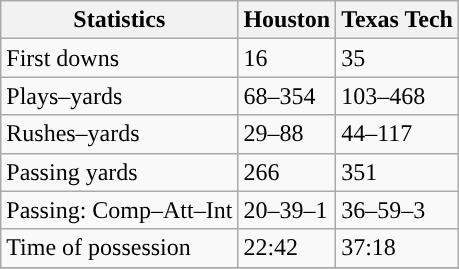<table class="wikitable" style="float: left;">
<tr>
<th>Statistics</th>
<th>Houston</th>
<th>Texas Tech</th>
</tr>
<tr>
<td>First downs</td>
<td>16</td>
<td>35</td>
</tr>
<tr>
<td>Plays–yards</td>
<td>68–354</td>
<td>103–468</td>
</tr>
<tr>
<td>Rushes–yards</td>
<td>29–88</td>
<td>44–117</td>
</tr>
<tr>
<td>Passing yards</td>
<td>266</td>
<td>351</td>
</tr>
<tr>
<td>Passing: Comp–Att–Int</td>
<td>20–39–1</td>
<td>36–59–3</td>
</tr>
<tr>
<td>Time of possession</td>
<td>22:42</td>
<td>37:18</td>
</tr>
<tr>
</tr>
</table>
